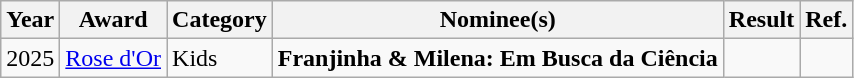<table class="wikitable">
<tr>
<th>Year</th>
<th>Award</th>
<th>Category</th>
<th>Nominee(s)</th>
<th>Result</th>
<th>Ref.</th>
</tr>
<tr>
<td>2025</td>
<td><a href='#'>Rose d'Or</a></td>
<td>Kids</td>
<td><strong>Franjinha & Milena: Em Busca da Ciência</strong></td>
<td></td>
<td></td>
</tr>
</table>
